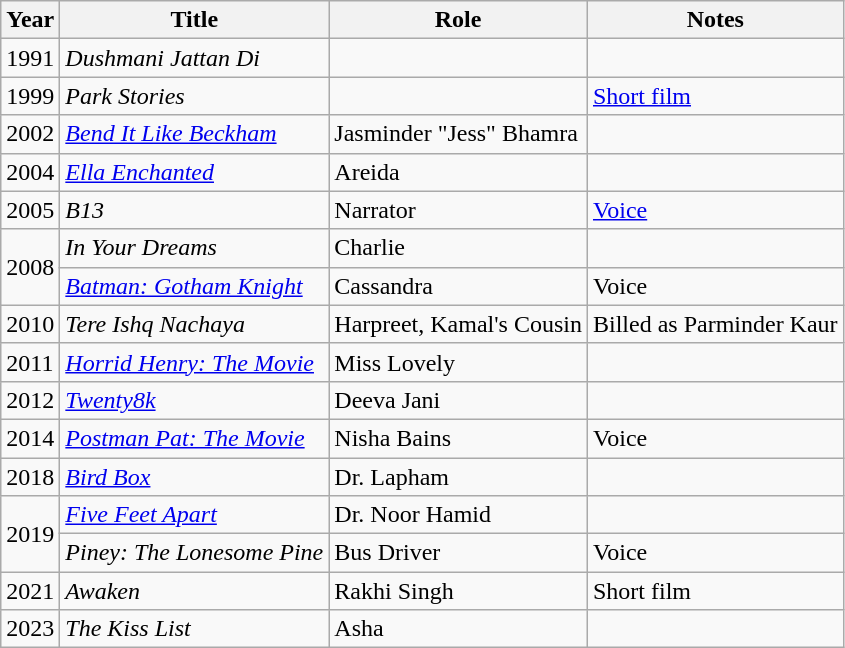<table class="wikitable sortable">
<tr>
<th scope="col">Year</th>
<th scope="col">Title</th>
<th scope="col">Role</th>
<th scope="col" class="unsortable">Notes</th>
</tr>
<tr>
<td>1991</td>
<td><em>Dushmani Jattan Di</em></td>
<td></td>
<td></td>
</tr>
<tr>
<td>1999</td>
<td><em>Park Stories</em></td>
<td></td>
<td><a href='#'>Short film</a></td>
</tr>
<tr>
<td>2002</td>
<td><em><a href='#'>Bend It Like Beckham</a></em></td>
<td>Jasminder "Jess" Bhamra</td>
<td></td>
</tr>
<tr>
<td>2004</td>
<td><em><a href='#'>Ella Enchanted</a></em></td>
<td>Areida</td>
<td></td>
</tr>
<tr>
<td>2005</td>
<td><em>B13</em></td>
<td>Narrator</td>
<td><a href='#'>Voice</a></td>
</tr>
<tr>
<td rowspan="2">2008</td>
<td><em>In Your Dreams</em></td>
<td>Charlie</td>
<td></td>
</tr>
<tr>
<td><em><a href='#'>Batman: Gotham Knight</a></em></td>
<td>Cassandra</td>
<td>Voice</td>
</tr>
<tr>
<td>2010</td>
<td><em>Tere Ishq Nachaya</em></td>
<td>Harpreet, Kamal's Cousin</td>
<td>Billed as Parminder Kaur</td>
</tr>
<tr>
<td>2011</td>
<td><em><a href='#'>Horrid Henry: The Movie</a></em></td>
<td>Miss Lovely</td>
<td></td>
</tr>
<tr>
<td>2012</td>
<td><em><a href='#'>Twenty8k</a></em></td>
<td>Deeva Jani</td>
<td></td>
</tr>
<tr>
<td>2014</td>
<td><em><a href='#'>Postman Pat: The Movie</a></em></td>
<td>Nisha Bains</td>
<td>Voice</td>
</tr>
<tr>
<td>2018</td>
<td><em><a href='#'>Bird Box</a></em></td>
<td>Dr. Lapham</td>
<td></td>
</tr>
<tr>
<td rowspan="2">2019</td>
<td><em><a href='#'>Five Feet Apart</a></em></td>
<td>Dr. Noor Hamid</td>
<td></td>
</tr>
<tr>
<td><em>Piney: The Lonesome Pine</em></td>
<td>Bus Driver</td>
<td>Voice</td>
</tr>
<tr>
<td>2021</td>
<td><em>Awaken</em></td>
<td>Rakhi Singh</td>
<td>Short film</td>
</tr>
<tr>
<td>2023</td>
<td><em>The Kiss List</em></td>
<td>Asha</td>
<td></td>
</tr>
</table>
